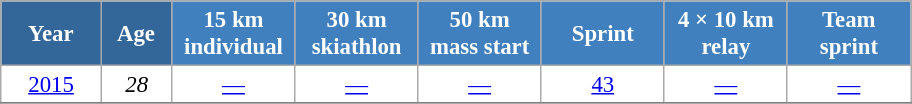<table class="wikitable" style="font-size:95%; text-align:center; border:grey solid 1px; border-collapse:collapse; background:#ffffff;">
<tr>
<th style="background-color:#369; color:white; width:60px;"> Year </th>
<th style="background-color:#369; color:white; width:40px;"> Age </th>
<th style="background-color:#4180be; color:white; width:75px;"> 15 km <br> individual </th>
<th style="background-color:#4180be; color:white; width:75px;"> 30 km <br> skiathlon </th>
<th style="background-color:#4180be; color:white; width:75px;"> 50 km <br> mass start </th>
<th style="background-color:#4180be; color:white; width:75px;"> Sprint </th>
<th style="background-color:#4180be; color:white; width:75px;"> 4 × 10 km <br> relay </th>
<th style="background-color:#4180be; color:white; width:75px;"> Team <br> sprint </th>
</tr>
<tr>
<td><a href='#'>2015</a></td>
<td><em>28</em></td>
<td><a href='#'>—</a></td>
<td><a href='#'>—</a></td>
<td><a href='#'>—</a></td>
<td><a href='#'>43</a></td>
<td><a href='#'>—</a></td>
<td><a href='#'>—</a></td>
</tr>
<tr>
</tr>
</table>
